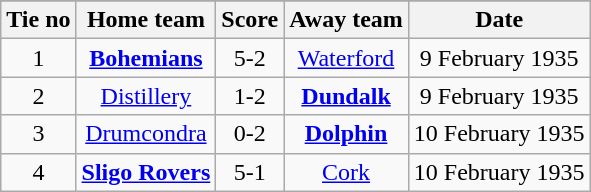<table class="wikitable" style="text-align: center">
<tr>
</tr>
<tr>
<th>Tie no</th>
<th>Home team</th>
<th>Score</th>
<th>Away team</th>
<th>Date</th>
</tr>
<tr>
<td>1</td>
<td><strong><a href='#'>Bohemians</a></strong></td>
<td>5-2</td>
<td><a href='#'>Waterford</a></td>
<td>9 February 1935</td>
</tr>
<tr>
<td>2</td>
<td><a href='#'>Distillery</a></td>
<td>1-2</td>
<td><strong><a href='#'>Dundalk</a></strong></td>
<td>9 February 1935</td>
</tr>
<tr>
<td>3</td>
<td><a href='#'>Drumcondra</a></td>
<td>0-2</td>
<td><strong><a href='#'>Dolphin</a></strong></td>
<td>10 February 1935</td>
</tr>
<tr>
<td>4</td>
<td><strong><a href='#'>Sligo Rovers</a></strong></td>
<td>5-1</td>
<td><a href='#'>Cork</a></td>
<td>10 February 1935</td>
</tr>
</table>
